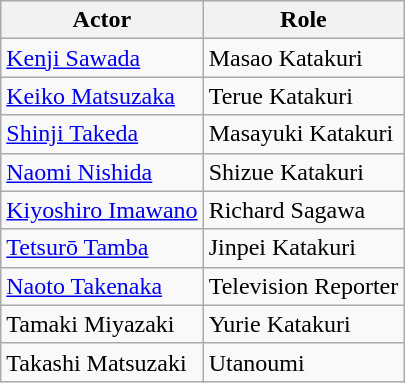<table class="wikitable">
<tr>
<th>Actor</th>
<th>Role</th>
</tr>
<tr>
<td><a href='#'>Kenji Sawada</a></td>
<td>Masao Katakuri</td>
</tr>
<tr>
<td><a href='#'>Keiko Matsuzaka</a></td>
<td>Terue Katakuri</td>
</tr>
<tr>
<td><a href='#'>Shinji Takeda</a></td>
<td>Masayuki Katakuri</td>
</tr>
<tr>
<td><a href='#'>Naomi Nishida</a></td>
<td>Shizue Katakuri</td>
</tr>
<tr>
<td><a href='#'>Kiyoshiro Imawano</a></td>
<td>Richard Sagawa</td>
</tr>
<tr>
<td><a href='#'>Tetsurō Tamba</a></td>
<td>Jinpei Katakuri</td>
</tr>
<tr>
<td><a href='#'>Naoto Takenaka</a></td>
<td>Television Reporter</td>
</tr>
<tr>
<td>Tamaki Miyazaki</td>
<td>Yurie Katakuri</td>
</tr>
<tr>
<td>Takashi Matsuzaki</td>
<td>Utanoumi</td>
</tr>
</table>
